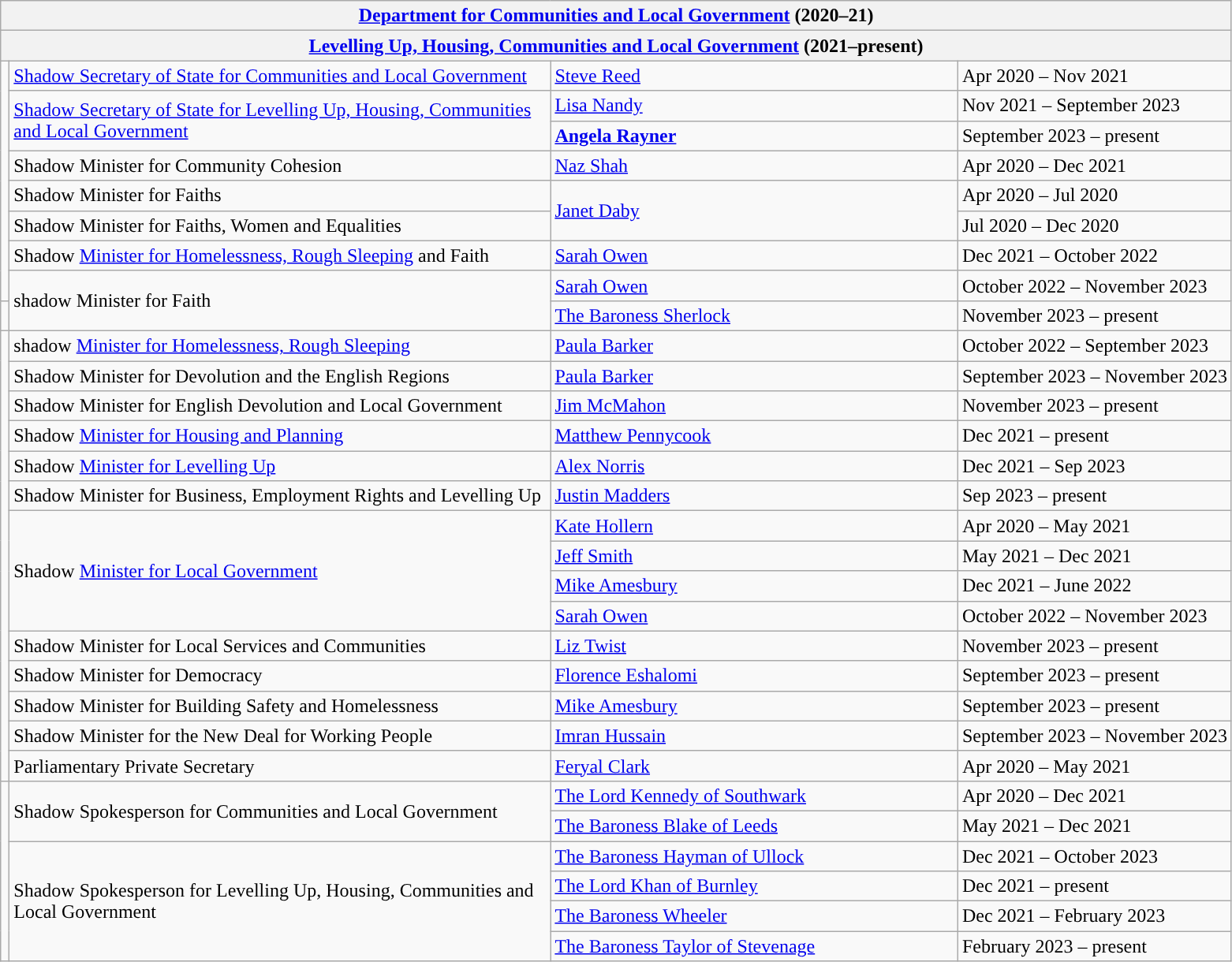<table class="wikitable">
<tr>
<th colspan="4"><a href='#'>Department for Communities and Local Government</a> (2020–21)</th>
</tr>
<tr>
<th colspan="4"><a href='#'>Levelling Up, Housing, Communities and Local Government</a> (2021–present)</th>
</tr>
<tr>
<td rowspan="8" style="background: "></td>
<td style="width: 450px;"><a href='#'>Shadow Secretary of State for Communities and Local Government</a></td>
<td style="width: 337px;"><a href='#'>Steve Reed</a></td>
<td>Apr 2020 – Nov 2021</td>
</tr>
<tr>
<td rowspan="2"><a href='#'>Shadow Secretary of State for Levelling Up, Housing, Communities and Local Government</a></td>
<td><a href='#'>Lisa Nandy</a></td>
<td>Nov 2021 – September 2023</td>
</tr>
<tr>
<td><strong><a href='#'>Angela Rayner</a></strong></td>
<td>September 2023 – present</td>
</tr>
<tr>
<td>Shadow Minister for Community Cohesion</td>
<td><a href='#'>Naz Shah</a></td>
<td>Apr 2020 – Dec 2021</td>
</tr>
<tr>
<td>Shadow Minister for Faiths</td>
<td rowspan="2"><a href='#'>Janet Daby</a></td>
<td>Apr 2020 – Jul 2020</td>
</tr>
<tr>
<td>Shadow Minister for Faiths, Women and Equalities</td>
<td>Jul 2020 – Dec 2020</td>
</tr>
<tr>
<td>Shadow <a href='#'>Minister for Homelessness, Rough Sleeping</a> and Faith</td>
<td><a href='#'>Sarah Owen</a></td>
<td>Dec 2021 – October 2022</td>
</tr>
<tr>
<td rowspan="2">shadow Minister for Faith</td>
<td><a href='#'>Sarah Owen</a></td>
<td>October 2022 – November 2023</td>
</tr>
<tr>
<td style="background: "></td>
<td><a href='#'>The Baroness Sherlock</a></td>
<td>November 2023 – present</td>
</tr>
<tr>
<td rowspan="15" style="background: "></td>
<td>shadow <a href='#'>Minister for Homelessness, Rough Sleeping</a></td>
<td><a href='#'>Paula Barker</a></td>
<td>October 2022 – September 2023</td>
</tr>
<tr>
<td>Shadow Minister for Devolution and the English Regions</td>
<td><a href='#'>Paula Barker</a></td>
<td>September 2023 – November 2023</td>
</tr>
<tr>
<td>Shadow Minister for English Devolution and Local Government</td>
<td><a href='#'>Jim McMahon</a></td>
<td>November 2023 – present</td>
</tr>
<tr>
<td>Shadow <a href='#'>Minister for Housing and Planning</a></td>
<td><a href='#'>Matthew Pennycook</a></td>
<td>Dec 2021 – present</td>
</tr>
<tr>
<td>Shadow <a href='#'>Minister for Levelling Up</a></td>
<td><a href='#'>Alex Norris</a></td>
<td>Dec 2021 – Sep 2023</td>
</tr>
<tr>
<td>Shadow Minister for Business, Employment Rights and Levelling Up</td>
<td><a href='#'>Justin Madders</a></td>
<td>Sep 2023 – present</td>
</tr>
<tr>
<td rowspan="4">Shadow <a href='#'>Minister for Local Government</a></td>
<td><a href='#'>Kate Hollern</a></td>
<td>Apr 2020 – May 2021</td>
</tr>
<tr>
<td><a href='#'>Jeff Smith</a></td>
<td>May 2021 – Dec 2021</td>
</tr>
<tr>
<td><a href='#'>Mike Amesbury</a></td>
<td>Dec 2021 – June 2022</td>
</tr>
<tr>
<td><a href='#'>Sarah Owen</a></td>
<td>October 2022 – November 2023</td>
</tr>
<tr>
<td>Shadow Minister for Local Services and Communities</td>
<td><a href='#'>Liz Twist</a></td>
<td>November 2023 – present</td>
</tr>
<tr>
<td>Shadow Minister for Democracy</td>
<td><a href='#'>Florence Eshalomi</a></td>
<td>September 2023 – present</td>
</tr>
<tr>
<td>Shadow Minister for Building Safety and Homelessness</td>
<td><a href='#'>Mike Amesbury</a></td>
<td>September 2023 – present</td>
</tr>
<tr>
<td>Shadow Minister for the New Deal for Working People</td>
<td><a href='#'>Imran Hussain</a></td>
<td>September 2023 – November 2023</td>
</tr>
<tr>
<td>Parliamentary Private Secretary</td>
<td><a href='#'>Feryal Clark</a></td>
<td>Apr 2020 – May 2021</td>
</tr>
<tr>
<td rowspan="6" style="background: "></td>
<td rowspan="2">Shadow Spokesperson for Communities and Local Government</td>
<td><a href='#'>The Lord Kennedy of Southwark</a></td>
<td>Apr 2020 – Dec 2021</td>
</tr>
<tr>
<td><a href='#'>The Baroness Blake of Leeds</a></td>
<td>May 2021 – Dec 2021</td>
</tr>
<tr>
<td rowspan="4">Shadow Spokesperson for Levelling Up, Housing, Communities and Local Government</td>
<td><a href='#'>The Baroness Hayman of Ullock</a></td>
<td>Dec 2021 – October 2023</td>
</tr>
<tr>
<td><a href='#'>The Lord Khan of Burnley</a></td>
<td>Dec 2021 – present</td>
</tr>
<tr>
<td><a href='#'>The Baroness Wheeler</a></td>
<td>Dec 2021 – February 2023</td>
</tr>
<tr>
<td><a href='#'>The Baroness Taylor of Stevenage</a></td>
<td>February 2023 – present</td>
</tr>
</table>
